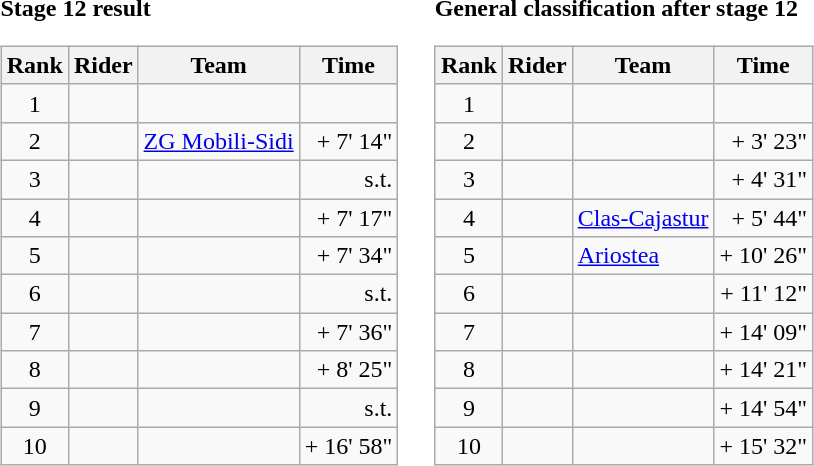<table>
<tr>
<td><strong>Stage 12 result</strong><br><table class="wikitable">
<tr>
<th scope="col">Rank</th>
<th scope="col">Rider</th>
<th scope="col">Team</th>
<th scope="col">Time</th>
</tr>
<tr>
<td style="text-align:center;">1</td>
<td></td>
<td></td>
<td style="text-align:right;"></td>
</tr>
<tr>
<td style="text-align:center;">2</td>
<td></td>
<td><a href='#'>ZG Mobili-Sidi</a></td>
<td style="text-align:right;">+ 7' 14"</td>
</tr>
<tr>
<td style="text-align:center;">3</td>
<td></td>
<td></td>
<td style="text-align:right;">s.t.</td>
</tr>
<tr>
<td style="text-align:center;">4</td>
<td></td>
<td></td>
<td style="text-align:right;">+ 7' 17"</td>
</tr>
<tr>
<td style="text-align:center;">5</td>
<td></td>
<td></td>
<td style="text-align:right;">+ 7' 34"</td>
</tr>
<tr>
<td style="text-align:center;">6</td>
<td></td>
<td></td>
<td style="text-align:right;">s.t.</td>
</tr>
<tr>
<td style="text-align:center;">7</td>
<td></td>
<td></td>
<td style="text-align:right;">+ 7' 36"</td>
</tr>
<tr>
<td style="text-align:center;">8</td>
<td></td>
<td></td>
<td style="text-align:right;">+ 8' 25"</td>
</tr>
<tr>
<td style="text-align:center;">9</td>
<td></td>
<td></td>
<td style="text-align:right;">s.t.</td>
</tr>
<tr>
<td style="text-align:center;">10</td>
<td></td>
<td></td>
<td style="text-align:right;">+ 16' 58"</td>
</tr>
</table>
</td>
<td></td>
<td><strong>General classification after stage 12</strong><br><table class="wikitable">
<tr>
<th scope="col">Rank</th>
<th scope="col">Rider</th>
<th scope="col">Team</th>
<th scope="col">Time</th>
</tr>
<tr>
<td style="text-align:center;">1</td>
<td> </td>
<td></td>
<td style="text-align:right;"></td>
</tr>
<tr>
<td style="text-align:center;">2</td>
<td></td>
<td></td>
<td style="text-align:right;">+ 3' 23"</td>
</tr>
<tr>
<td style="text-align:center;">3</td>
<td></td>
<td></td>
<td style="text-align:right;">+ 4' 31"</td>
</tr>
<tr>
<td style="text-align:center;">4</td>
<td></td>
<td><a href='#'>Clas-Cajastur</a></td>
<td style="text-align:right;">+ 5' 44"</td>
</tr>
<tr>
<td style="text-align:center;">5</td>
<td></td>
<td><a href='#'>Ariostea</a></td>
<td style="text-align:right;">+ 10' 26"</td>
</tr>
<tr>
<td style="text-align:center;">6</td>
<td></td>
<td></td>
<td style="text-align:right;">+ 11' 12"</td>
</tr>
<tr>
<td style="text-align:center;">7</td>
<td></td>
<td></td>
<td style="text-align:right;">+ 14' 09"</td>
</tr>
<tr>
<td style="text-align:center;">8</td>
<td></td>
<td></td>
<td style="text-align:right;">+ 14' 21"</td>
</tr>
<tr>
<td style="text-align:center;">9</td>
<td></td>
<td></td>
<td style="text-align:right;">+ 14' 54"</td>
</tr>
<tr>
<td style="text-align:center;">10</td>
<td></td>
<td></td>
<td style="text-align:right;">+ 15' 32"</td>
</tr>
</table>
</td>
</tr>
</table>
